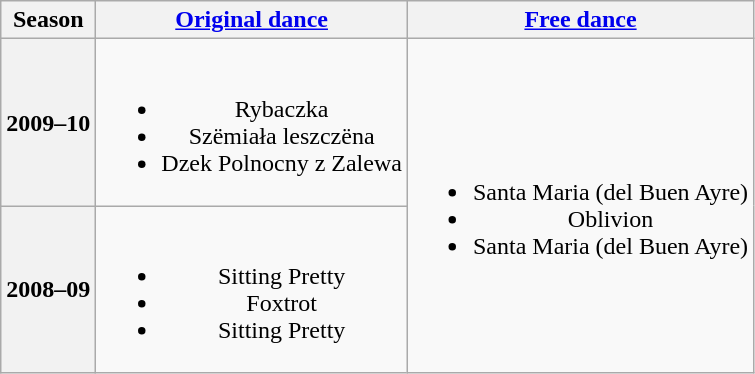<table class="wikitable" style="text-align:center">
<tr>
<th>Season</th>
<th><a href='#'>Original dance</a></th>
<th><a href='#'>Free dance</a></th>
</tr>
<tr>
<th>2009–10 <br> </th>
<td><br><ul><li> Rybaczka <br></li><li> Szëmiała leszczëna</li><li> Dzek Polnocny z Zalewa</li></ul></td>
<td rowspan=2><br><ul><li>Santa Maria (del Buen Ayre) <br></li><li>Oblivion <br></li><li>Santa Maria (del Buen Ayre) <br></li></ul></td>
</tr>
<tr>
<th>2008–09 <br> </th>
<td><br><ul><li> Sitting Pretty <br></li><li>Foxtrot <br></li><li> Sitting Pretty <br></li></ul></td>
</tr>
</table>
